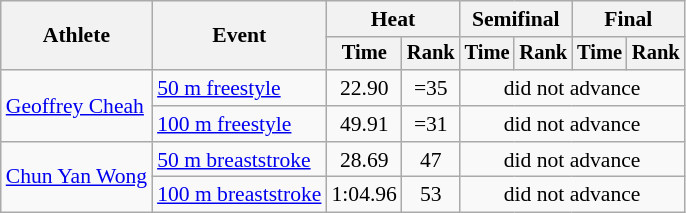<table class=wikitable style="font-size:90%">
<tr>
<th rowspan="2">Athlete</th>
<th rowspan="2">Event</th>
<th colspan="2">Heat</th>
<th colspan="2">Semifinal</th>
<th colspan="2">Final</th>
</tr>
<tr style="font-size:95%">
<th>Time</th>
<th>Rank</th>
<th>Time</th>
<th>Rank</th>
<th>Time</th>
<th>Rank</th>
</tr>
<tr align=center>
<td align=left rowspan=2><a href='#'>Geoffrey Cheah</a></td>
<td align=left><a href='#'>50 m freestyle</a></td>
<td>22.90</td>
<td>=35</td>
<td colspan=4>did not advance</td>
</tr>
<tr align=center>
<td align=left><a href='#'>100 m freestyle</a></td>
<td>49.91</td>
<td>=31</td>
<td colspan=4>did not advance</td>
</tr>
<tr align=center>
<td align=left rowspan=2><a href='#'>Chun Yan Wong</a></td>
<td align=left><a href='#'>50 m breaststroke</a></td>
<td>28.69</td>
<td>47</td>
<td colspan=4>did not advance</td>
</tr>
<tr align=center>
<td align=left><a href='#'>100 m breaststroke</a></td>
<td>1:04.96</td>
<td>53</td>
<td colspan=4>did not advance</td>
</tr>
</table>
